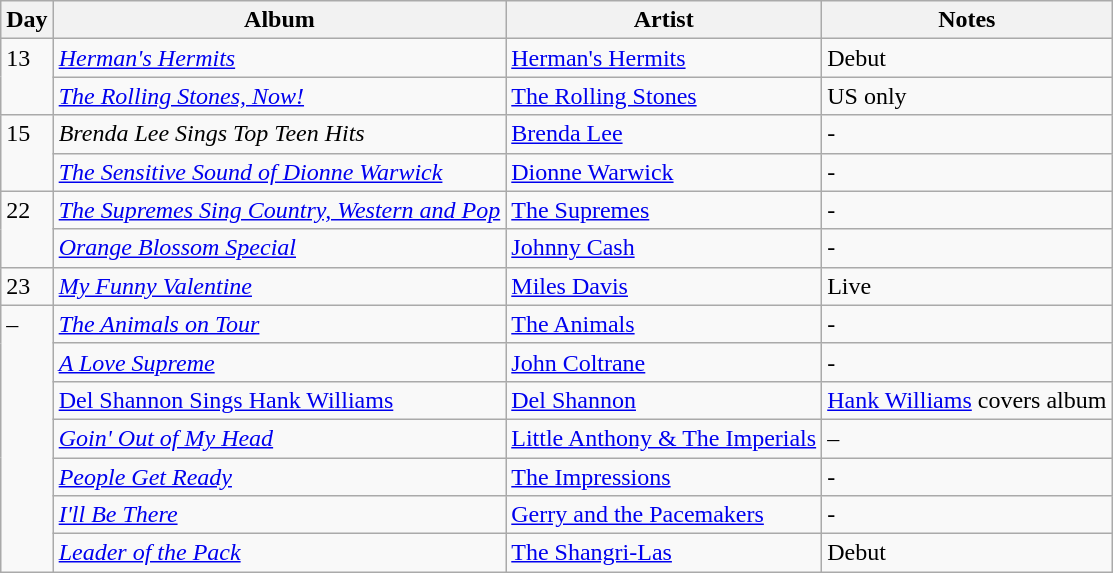<table class="wikitable">
<tr>
<th>Day</th>
<th>Album</th>
<th>Artist</th>
<th>Notes</th>
</tr>
<tr>
<td rowspan="2" valign="top">13</td>
<td><em><a href='#'>Herman's Hermits</a></em></td>
<td><a href='#'>Herman's Hermits</a></td>
<td>Debut</td>
</tr>
<tr>
<td><em><a href='#'>The Rolling Stones, Now!</a></em></td>
<td><a href='#'>The Rolling Stones</a></td>
<td>US only</td>
</tr>
<tr>
<td rowspan="2" valign="top">15</td>
<td><em>Brenda Lee Sings Top Teen Hits</em></td>
<td><a href='#'>Brenda Lee</a></td>
<td>-</td>
</tr>
<tr>
<td><em><a href='#'>The Sensitive Sound of Dionne Warwick</a></em></td>
<td><a href='#'>Dionne Warwick</a></td>
<td>-</td>
</tr>
<tr>
<td rowspan="2" valign="top">22</td>
<td><em><a href='#'>The Supremes Sing Country, Western and Pop</a></em></td>
<td><a href='#'>The Supremes</a></td>
<td>-</td>
</tr>
<tr>
<td><em><a href='#'>Orange Blossom Special</a></em></td>
<td><a href='#'>Johnny Cash</a></td>
<td>-</td>
</tr>
<tr>
<td rowspan="1" valign="top">23</td>
<td><em><a href='#'>My Funny Valentine</a></em></td>
<td><a href='#'>Miles Davis</a></td>
<td>Live</td>
</tr>
<tr>
<td rowspan="7" valign="top">–</td>
<td><em><a href='#'>The Animals on Tour</a></em></td>
<td><a href='#'>The Animals</a></td>
<td>-</td>
</tr>
<tr>
<td><em><a href='#'>A Love Supreme</a></em></td>
<td><a href='#'>John Coltrane</a></td>
<td>-</td>
</tr>
<tr>
<td><a href='#'>Del Shannon Sings Hank Williams</a></td>
<td><a href='#'>Del Shannon</a></td>
<td><a href='#'>Hank Williams</a> covers album</td>
</tr>
<tr>
<td><em><a href='#'>Goin' Out of My Head</a></em></td>
<td><a href='#'>Little Anthony & The Imperials</a></td>
<td>–</td>
</tr>
<tr>
<td><em><a href='#'>People Get Ready</a></em></td>
<td><a href='#'>The Impressions</a></td>
<td>-</td>
</tr>
<tr>
<td><em><a href='#'>I'll Be There</a></em></td>
<td><a href='#'>Gerry and the Pacemakers</a></td>
<td>-</td>
</tr>
<tr>
<td><em><a href='#'>Leader of the Pack</a></em></td>
<td><a href='#'>The Shangri-Las</a></td>
<td>Debut</td>
</tr>
</table>
